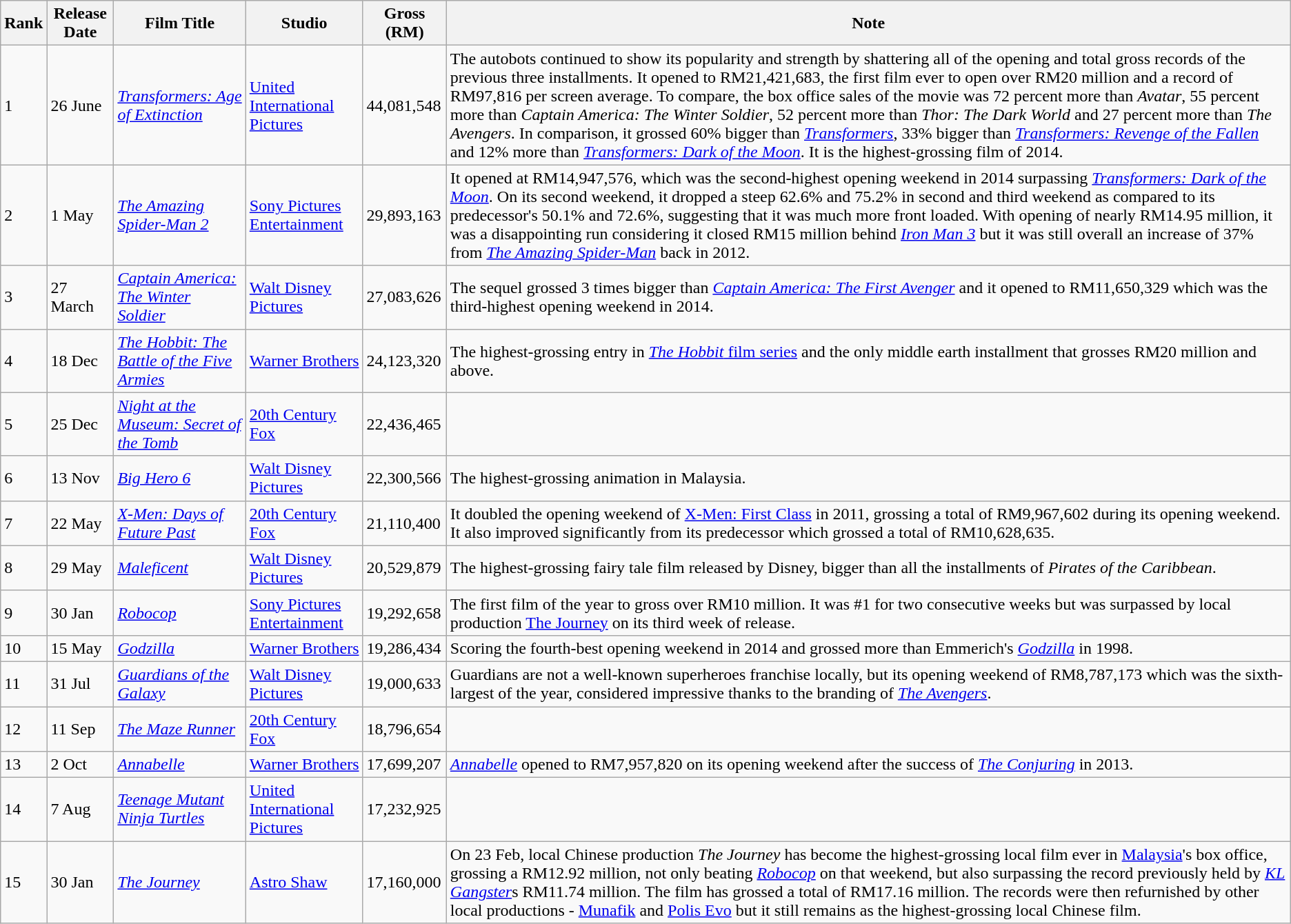<table class="wikitable sortable" style="text-align:left">
<tr>
<th>Rank</th>
<th>Release Date</th>
<th>Film Title</th>
<th>Studio</th>
<th>Gross (RM)</th>
<th>Note</th>
</tr>
<tr>
<td>1</td>
<td>26 June</td>
<td><em><a href='#'>Transformers: Age of Extinction</a></em></td>
<td><a href='#'>United International Pictures</a></td>
<td>44,081,548</td>
<td>The autobots continued to show its popularity and strength by shattering all of the opening and total gross records of the previous three installments. It opened to RM21,421,683, the first film ever to open over RM20 million and a record of RM97,816 per screen average. To compare, the box office sales of the movie was 72 percent more than <em>Avatar</em>, 55 percent more than <em>Captain America: The Winter Soldier</em>, 52 percent more than <em>Thor: The Dark World</em> and 27 percent more than <em>The Avengers</em>. In comparison, it grossed 60% bigger than <a href='#'><em>Transformers</em></a>, 33% bigger than <em><a href='#'>Transformers: Revenge of the Fallen</a></em> and 12% more than <em><a href='#'>Transformers: Dark of the Moon</a></em>. It is the highest-grossing film of 2014.</td>
</tr>
<tr>
<td>2</td>
<td>1 May</td>
<td><em><a href='#'>The Amazing Spider-Man 2</a></em></td>
<td><a href='#'>Sony Pictures Entertainment</a></td>
<td>29,893,163</td>
<td>It opened at RM14,947,576, which was the second-highest opening weekend in 2014 surpassing <em><a href='#'>Transformers: Dark of the Moon</a></em>. On its second weekend, it dropped a steep 62.6% and 75.2% in second and third weekend as compared to its predecessor's 50.1% and 72.6%, suggesting that it was much more front loaded. With opening of nearly RM14.95 million, it was a disappointing run considering it closed RM15 million behind <em><a href='#'>Iron Man 3</a></em> but it was still overall an increase of 37% from <a href='#'><em>The Amazing Spider-Man</em></a> back in 2012.</td>
</tr>
<tr>
<td>3</td>
<td>27 March</td>
<td><em><a href='#'>Captain America: The Winter Soldier</a></em></td>
<td><a href='#'>Walt Disney Pictures</a></td>
<td>27,083,626</td>
<td>The sequel grossed 3 times bigger than <em><a href='#'>Captain America: The First Avenger</a></em> and it opened to RM11,650,329 which was the third-highest opening weekend in 2014.</td>
</tr>
<tr>
<td>4</td>
<td>18 Dec</td>
<td><em><a href='#'>The Hobbit: The Battle of the Five Armies</a></em></td>
<td><a href='#'>Warner Brothers</a></td>
<td>24,123,320</td>
<td>The highest-grossing entry in <a href='#'><em>The Hobbit</em> film series</a> and the only middle earth installment that grosses RM20 million and above.</td>
</tr>
<tr>
<td>5</td>
<td>25 Dec</td>
<td><em><a href='#'>Night at the Museum: Secret of the Tomb</a></em></td>
<td><a href='#'>20th Century Fox</a></td>
<td>22,436,465</td>
<td></td>
</tr>
<tr>
<td>6</td>
<td>13 Nov</td>
<td><em><a href='#'>Big Hero 6</a></em></td>
<td><a href='#'>Walt Disney Pictures</a></td>
<td>22,300,566</td>
<td>The highest-grossing animation in Malaysia.</td>
</tr>
<tr>
<td>7</td>
<td>22 May</td>
<td><em><a href='#'>X-Men: Days of Future Past</a></em></td>
<td><a href='#'>20th Century Fox</a></td>
<td>21,110,400</td>
<td>It doubled the opening weekend of <a href='#'>X-Men: First Class</a> in 2011, grossing a total of RM9,967,602 during its opening weekend. It also improved significantly from its predecessor which grossed a total of RM10,628,635.</td>
</tr>
<tr>
<td>8</td>
<td>29 May</td>
<td><em><a href='#'>Maleficent</a></em></td>
<td><a href='#'>Walt Disney Pictures</a></td>
<td>20,529,879</td>
<td>The highest-grossing fairy tale film released by Disney, bigger than all the installments of <em>Pirates of the Caribbean</em>.</td>
</tr>
<tr>
<td>9</td>
<td>30 Jan</td>
<td><em><a href='#'>Robocop</a></em></td>
<td><a href='#'>Sony Pictures Entertainment</a></td>
<td>19,292,658</td>
<td>The first film of the year to gross over RM10 million. It was #1 for two consecutive weeks but was surpassed by local production <a href='#'>The Journey</a> on its third week of release.</td>
</tr>
<tr>
<td>10</td>
<td>15 May</td>
<td><em><a href='#'>Godzilla</a></em></td>
<td><a href='#'>Warner Brothers</a></td>
<td>19,286,434</td>
<td>Scoring the fourth-best opening weekend in 2014 and grossed more than Emmerich's <a href='#'><em>Godzilla</em></a> in 1998.</td>
</tr>
<tr>
<td>11</td>
<td>31 Jul</td>
<td><em><a href='#'>Guardians of the Galaxy</a></em></td>
<td><a href='#'>Walt Disney Pictures</a></td>
<td>19,000,633</td>
<td>Guardians are not a well-known superheroes franchise locally, but its opening weekend of RM8,787,173 which was the sixth-largest of the year, considered impressive thanks to the branding of <a href='#'><em>The Avengers</em></a>.</td>
</tr>
<tr>
<td>12</td>
<td>11 Sep</td>
<td><em><a href='#'>The Maze Runner</a></em></td>
<td><a href='#'>20th Century Fox</a></td>
<td>18,796,654</td>
<td></td>
</tr>
<tr>
<td>13</td>
<td>2 Oct</td>
<td><em><a href='#'>Annabelle</a></em></td>
<td><a href='#'>Warner Brothers</a></td>
<td>17,699,207</td>
<td><em><a href='#'>Annabelle</a></em> opened to RM7,957,820 on its opening weekend after the success of <em><a href='#'>The Conjuring</a></em> in 2013.</td>
</tr>
<tr>
<td>14</td>
<td>7 Aug</td>
<td><em><a href='#'>Teenage Mutant Ninja Turtles</a></em></td>
<td><a href='#'>United International Pictures</a></td>
<td>17,232,925</td>
<td></td>
</tr>
<tr>
<td>15</td>
<td>30 Jan</td>
<td><em><a href='#'>The Journey</a></em></td>
<td><a href='#'>Astro Shaw</a></td>
<td>17,160,000</td>
<td>On 23 Feb, local Chinese production <em>The Journey</em> has become the highest-grossing local film ever in <a href='#'>Malaysia</a>'s box office, grossing a RM12.92 million, not only beating <em><a href='#'>Robocop</a></em> on that weekend, but also surpassing the record previously held by <em><a href='#'>KL Gangster</a></em>s RM11.74 million. The film has grossed a total of RM17.16 million. The records were then refurnished by other local productions - <a href='#'>Munafik</a> and <a href='#'>Polis Evo</a> but it still remains as the highest-grossing local Chinese film.</td>
</tr>
</table>
